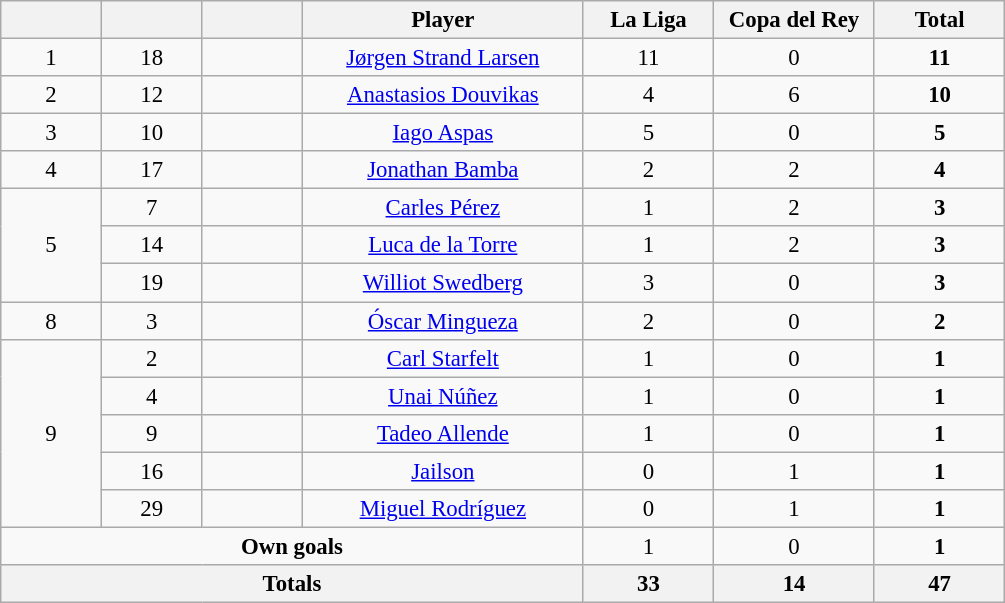<table class="wikitable" style="font-size: 95%; text-align: center;">
<tr>
<th width=60></th>
<th width=60></th>
<th width=60></th>
<th width=180>Player</th>
<th width=80>La Liga</th>
<th width=100>Copa del Rey</th>
<th width=80>Total</th>
</tr>
<tr>
<td rowspan="1">1</td>
<td>18</td>
<td></td>
<td><a href='#'>Jørgen Strand Larsen</a></td>
<td>11</td>
<td>0</td>
<td><strong>11</strong></td>
</tr>
<tr>
<td rowspan="1">2</td>
<td>12</td>
<td></td>
<td><a href='#'>Anastasios Douvikas</a></td>
<td>4</td>
<td>6</td>
<td><strong>10</strong></td>
</tr>
<tr>
<td rowspan="1">3</td>
<td>10</td>
<td></td>
<td><a href='#'>Iago Aspas</a></td>
<td>5</td>
<td>0</td>
<td><strong>5</strong></td>
</tr>
<tr>
<td rowspan="1">4</td>
<td>17</td>
<td></td>
<td><a href='#'>Jonathan Bamba</a></td>
<td>2</td>
<td>2</td>
<td><strong>4</strong></td>
</tr>
<tr>
<td rowspan="3">5</td>
<td>7</td>
<td></td>
<td><a href='#'>Carles Pérez</a></td>
<td>1</td>
<td>2</td>
<td><strong>3</strong></td>
</tr>
<tr>
<td>14</td>
<td></td>
<td><a href='#'>Luca de la Torre</a></td>
<td>1</td>
<td>2</td>
<td><strong>3</strong></td>
</tr>
<tr>
<td>19</td>
<td></td>
<td><a href='#'>Williot Swedberg</a></td>
<td>3</td>
<td>0</td>
<td><strong>3</strong></td>
</tr>
<tr>
<td rowspan="1">8</td>
<td>3</td>
<td></td>
<td><a href='#'>Óscar Mingueza</a></td>
<td>2</td>
<td>0</td>
<td><strong>2</strong></td>
</tr>
<tr>
<td rowspan="5">9</td>
<td>2</td>
<td></td>
<td><a href='#'>Carl Starfelt</a></td>
<td>1</td>
<td>0</td>
<td><strong>1</strong></td>
</tr>
<tr>
<td>4</td>
<td></td>
<td><a href='#'>Unai Núñez</a></td>
<td>1</td>
<td>0</td>
<td><strong>1</strong></td>
</tr>
<tr>
<td>9</td>
<td></td>
<td><a href='#'>Tadeo Allende</a></td>
<td>1</td>
<td>0</td>
<td><strong>1</strong></td>
</tr>
<tr>
<td>16</td>
<td></td>
<td><a href='#'>Jailson</a></td>
<td>0</td>
<td>1</td>
<td><strong>1</strong></td>
</tr>
<tr>
<td>29</td>
<td></td>
<td><a href='#'>Miguel Rodríguez</a></td>
<td>0</td>
<td>1</td>
<td><strong>1</strong></td>
</tr>
<tr>
<td colspan=4><strong>Own goals</strong></td>
<td>1</td>
<td>0</td>
<td><strong>1</strong></td>
</tr>
<tr>
<th colspan=4>Totals</th>
<th>33</th>
<th>14</th>
<th>47</th>
</tr>
</table>
